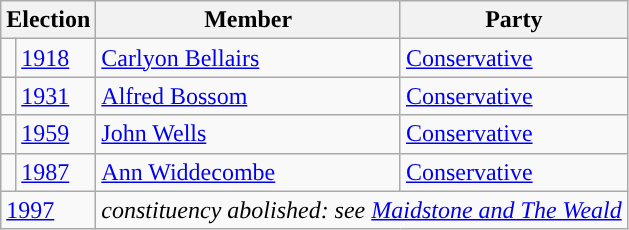<table class="wikitable">
<tr>
<th colspan="2">Election</th>
<th>Member</th>
<th>Party</th>
</tr>
<tr>
<td style="color:inherit;background-color: "></td>
<td><a href='#'>1918</a></td>
<td><a href='#'>Carlyon Bellairs</a></td>
<td><a href='#'>Conservative</a></td>
</tr>
<tr>
<td style="color:inherit;background-color: "></td>
<td><a href='#'>1931</a></td>
<td><a href='#'>Alfred Bossom</a></td>
<td><a href='#'>Conservative</a></td>
</tr>
<tr>
<td style="color:inherit;background-color: "></td>
<td><a href='#'>1959</a></td>
<td><a href='#'>John Wells</a></td>
<td><a href='#'>Conservative</a></td>
</tr>
<tr>
<td style="color:inherit;background-color: "></td>
<td><a href='#'>1987</a></td>
<td><a href='#'>Ann Widdecombe</a></td>
<td><a href='#'>Conservative</a></td>
</tr>
<tr>
<td colspan="2"><a href='#'>1997</a></td>
<td colspan="2"><em>constituency abolished: see <a href='#'>Maidstone and The Weald</a></em></td>
</tr>
</table>
